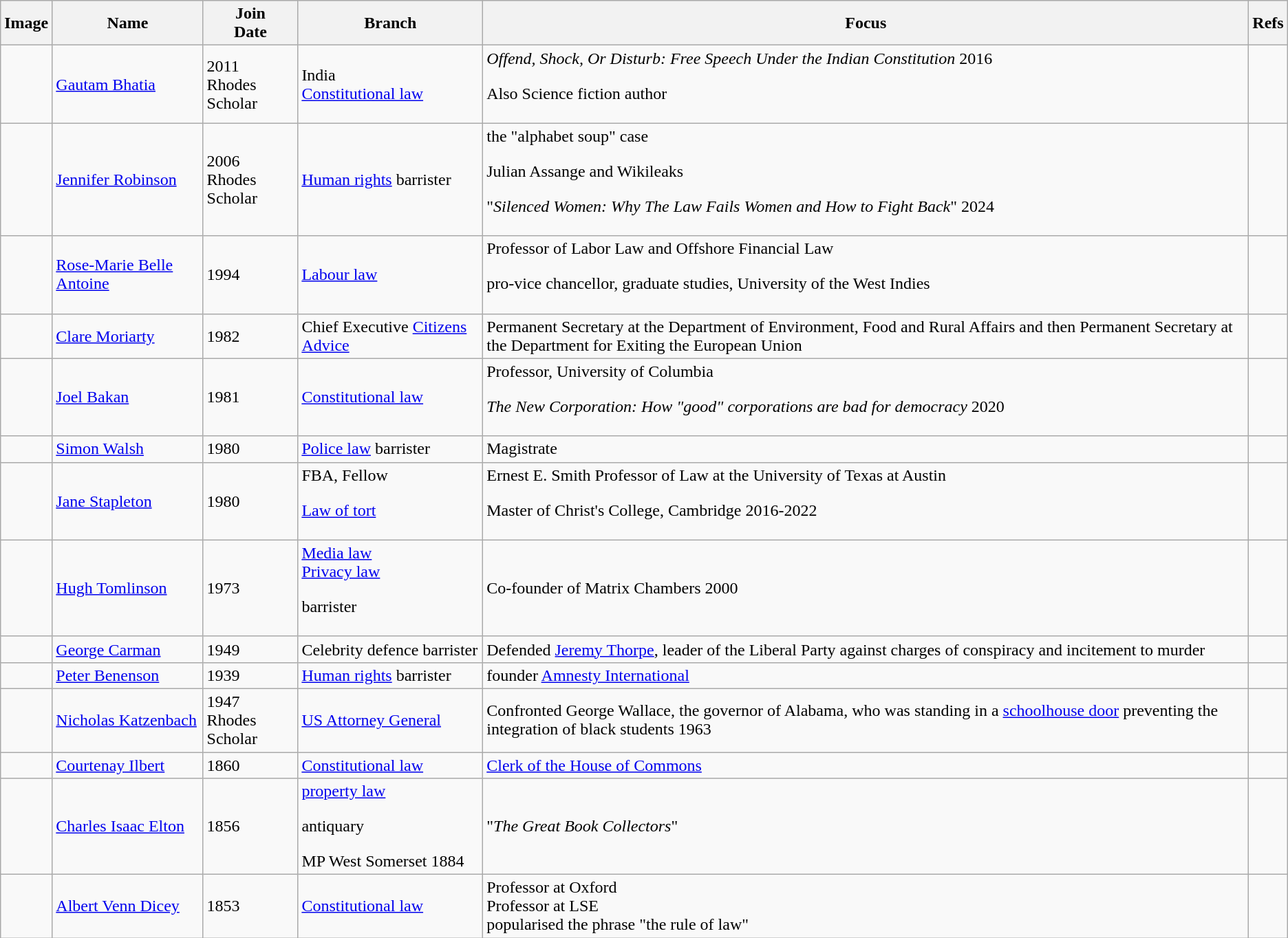<table class="wikitable sortable">
<tr>
<th class="unsortable">Image</th>
<th>Name</th>
<th>Join<br>Date</th>
<th>Branch</th>
<th>Focus</th>
<th>Refs</th>
</tr>
<tr>
<td></td>
<td><a href='#'>Gautam Bhatia</a></td>
<td>2011<br>Rhodes Scholar</td>
<td>India <br><a href='#'>Constitutional law</a></td>
<td><em>Offend, Shock, Or Disturb: Free Speech Under the Indian Constitution</em> 2016<p>Also Science fiction author </p></td>
<td></td>
</tr>
<tr>
<td></td>
<td><a href='#'>Jennifer Robinson</a></td>
<td>2006<br>Rhodes Scholar</td>
<td><a href='#'>Human rights</a> barrister</td>
<td>the "alphabet soup" case<p>Julian Assange and Wikileaks</p><p>"<em>Silenced Women: Why The Law Fails Women and How to Fight Back</em>" 2024</p></td>
<td></td>
</tr>
<tr>
<td></td>
<td><a href='#'>Rose-Marie Belle Antoine</a></td>
<td>1994</td>
<td><a href='#'>Labour law</a></td>
<td>Professor of Labor Law and Offshore Financial Law<p>pro-vice chancellor, graduate studies, University of the West Indies</p></td>
<td></td>
</tr>
<tr>
<td></td>
<td><a href='#'>Clare Moriarty</a></td>
<td>1982</td>
<td>Chief Executive <a href='#'>Citizens Advice</a></td>
<td>Permanent Secretary at the Department of Environment, Food and Rural Affairs and then Permanent Secretary at the Department for Exiting the European Union</td>
<td></td>
</tr>
<tr>
<td></td>
<td><a href='#'>Joel Bakan</a></td>
<td>1981</td>
<td><a href='#'>Constitutional law</a></td>
<td>Professor, University of Columbia<p><em>The New Corporation: How "good" corporations are bad for democracy</em> 2020</p></td>
<td></td>
</tr>
<tr>
<td></td>
<td><a href='#'>Simon Walsh</a></td>
<td>1980</td>
<td><a href='#'>Police law</a> barrister</td>
<td>Magistrate</td>
<td></td>
</tr>
<tr>
<td></td>
<td><a href='#'>Jane Stapleton</a></td>
<td>1980</td>
<td>FBA, Fellow<p><a href='#'>Law of tort</a></p></td>
<td>Ernest E. Smith Professor of Law at the University of Texas at Austin<p>Master of Christ's College, Cambridge 2016-2022</p></td>
<td></td>
</tr>
<tr>
<td></td>
<td><a href='#'>Hugh Tomlinson</a></td>
<td>1973</td>
<td><a href='#'>Media law</a><br><a href='#'>Privacy law</a><p>barrister</p></td>
<td>Co-founder of Matrix Chambers 2000</td>
<td></td>
</tr>
<tr>
<td></td>
<td><a href='#'>George Carman</a></td>
<td>1949</td>
<td>Celebrity defence barrister</td>
<td>Defended <a href='#'>Jeremy Thorpe</a>, leader of the Liberal Party against charges of conspiracy and incitement to murder</td>
<td></td>
</tr>
<tr>
<td></td>
<td><a href='#'>Peter Benenson</a></td>
<td>1939</td>
<td><a href='#'>Human rights</a> barrister</td>
<td>founder <a href='#'>Amnesty International</a></td>
<td></td>
</tr>
<tr>
<td></td>
<td><a href='#'>Nicholas Katzenbach</a></td>
<td>1947<br>Rhodes Scholar</td>
<td><a href='#'>US Attorney General</a></td>
<td>Confronted George Wallace, the governor of Alabama, who was standing in a <a href='#'>schoolhouse door</a> preventing the integration of black students 1963</td>
<td></td>
</tr>
<tr>
<td></td>
<td><a href='#'>Courtenay Ilbert</a></td>
<td>1860</td>
<td><a href='#'>Constitutional law</a></td>
<td><a href='#'>Clerk of the House of Commons</a></td>
<td></td>
</tr>
<tr>
<td></td>
<td><a href='#'>Charles Isaac Elton</a></td>
<td>1856</td>
<td><a href='#'>property law</a><p>antiquary</p>MP West Somerset 1884</td>
<td>"<em>The Great Book Collectors</em>"</td>
<td></td>
</tr>
<tr>
<td></td>
<td><a href='#'>Albert Venn Dicey</a></td>
<td>1853</td>
<td><a href='#'>Constitutional law</a></td>
<td>Professor at Oxford<br>Professor at LSE<br>popularised the phrase "the rule of law"</td>
<td></td>
</tr>
</table>
